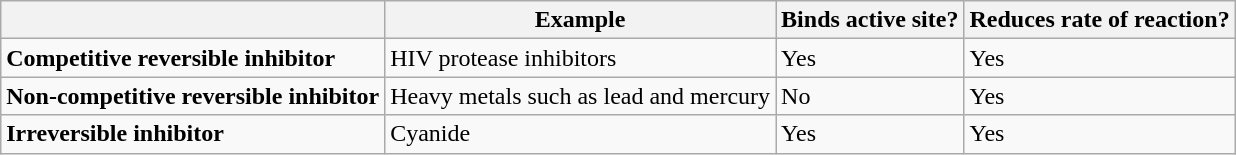<table class="wikitable">
<tr>
<th></th>
<th>Example</th>
<th>Binds active site?</th>
<th>Reduces rate of reaction?</th>
</tr>
<tr>
<td><strong>Competitive reversible inhibitor</strong></td>
<td>HIV protease inhibitors</td>
<td>Yes</td>
<td>Yes</td>
</tr>
<tr>
<td><strong>Non-competitive reversible inhibitor</strong></td>
<td>Heavy metals such as lead and mercury</td>
<td>No</td>
<td>Yes</td>
</tr>
<tr>
<td><strong>Irreversible inhibitor</strong></td>
<td>Cyanide</td>
<td>Yes</td>
<td>Yes</td>
</tr>
</table>
